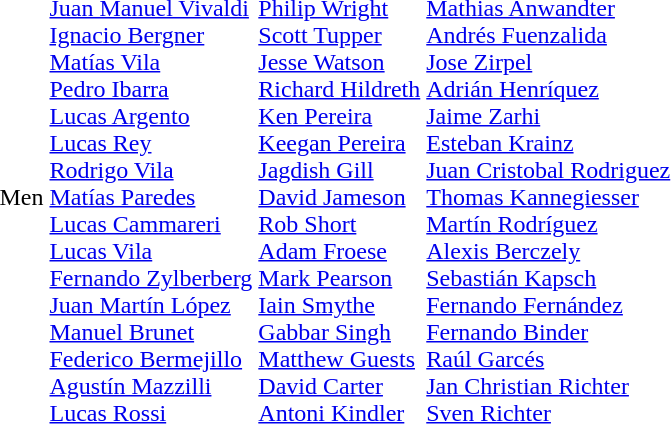<table>
<tr>
<td>Men</td>
<td><br><a href='#'>Juan Manuel Vivaldi</a><br><a href='#'>Ignacio Bergner</a><br><a href='#'>Matías Vila</a><br><a href='#'>Pedro Ibarra</a><br><a href='#'>Lucas Argento</a><br><a href='#'>Lucas Rey</a><br><a href='#'>Rodrigo Vila</a><br><a href='#'>Matías Paredes</a><br><a href='#'>Lucas Cammareri</a><br><a href='#'>Lucas Vila</a><br><a href='#'>Fernando Zylberberg</a><br><a href='#'>Juan Martín López</a><br><a href='#'>Manuel Brunet</a><br><a href='#'>Federico Bermejillo</a><br><a href='#'>Agustín Mazzilli</a><br><a href='#'>Lucas Rossi</a></td>
<td><br><a href='#'>Philip Wright</a><br><a href='#'>Scott Tupper</a><br><a href='#'>Jesse Watson</a><br><a href='#'>Richard Hildreth</a><br><a href='#'>Ken Pereira</a><br><a href='#'>Keegan Pereira</a><br><a href='#'>Jagdish Gill</a><br><a href='#'>David Jameson</a><br><a href='#'>Rob Short</a><br><a href='#'>Adam Froese</a><br><a href='#'>Mark Pearson</a><br><a href='#'>Iain Smythe</a><br><a href='#'>Gabbar Singh</a><br><a href='#'>Matthew Guests</a><br><a href='#'>David Carter</a><br><a href='#'>Antoni Kindler</a></td>
<td><br><a href='#'>Mathias Anwandter</a><br><a href='#'>Andrés Fuenzalida</a><br><a href='#'>Jose Zirpel</a><br><a href='#'>Adrián Henríquez</a><br><a href='#'>Jaime Zarhi</a><br><a href='#'>Esteban Krainz</a><br><a href='#'>Juan Cristobal Rodriguez</a><br><a href='#'>Thomas Kannegiesser</a><br><a href='#'>Martín Rodríguez</a><br><a href='#'>Alexis Berczely</a><br><a href='#'>Sebastián Kapsch</a><br><a href='#'>Fernando Fernández</a><br><a href='#'>Fernando Binder</a><br><a href='#'>Raúl Garcés</a><br><a href='#'>Jan Christian Richter</a><br><a href='#'>Sven Richter</a></td>
</tr>
</table>
